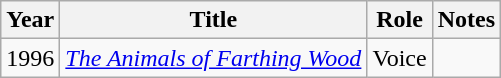<table class = "wikitable">
<tr>
<th>Year</th>
<th>Title</th>
<th>Role</th>
<th>Notes</th>
</tr>
<tr>
<td>1996</td>
<td><em><a href='#'>The Animals of Farthing Wood</a></em></td>
<td>Voice</td>
<td></td>
</tr>
</table>
